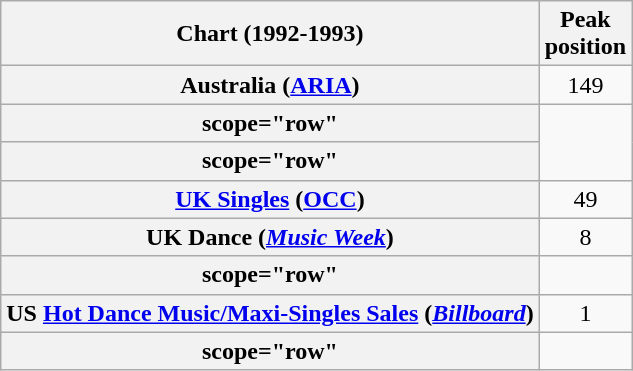<table class="wikitable sortable plainrowheaders">
<tr>
<th scope="col">Chart (1992-1993)</th>
<th scope="col">Peak <br>position</th>
</tr>
<tr>
<th scope="row">Australia (<a href='#'>ARIA</a>)</th>
<td align="center">149</td>
</tr>
<tr>
<th>scope="row" </th>
</tr>
<tr>
<th>scope="row" </th>
</tr>
<tr>
<th scope="row"><a href='#'>UK Singles</a> (<a href='#'>OCC</a>)</th>
<td align="center">49</td>
</tr>
<tr>
<th scope="row">UK Dance (<em><a href='#'>Music Week</a></em>)</th>
<td align="center">8</td>
</tr>
<tr>
<th>scope="row" </th>
</tr>
<tr>
<th scope="row">US <a href='#'>Hot Dance Music/Maxi-Singles Sales</a> (<em><a href='#'>Billboard</a></em>)</th>
<td align="center">1</td>
</tr>
<tr>
<th>scope="row" </th>
</tr>
</table>
